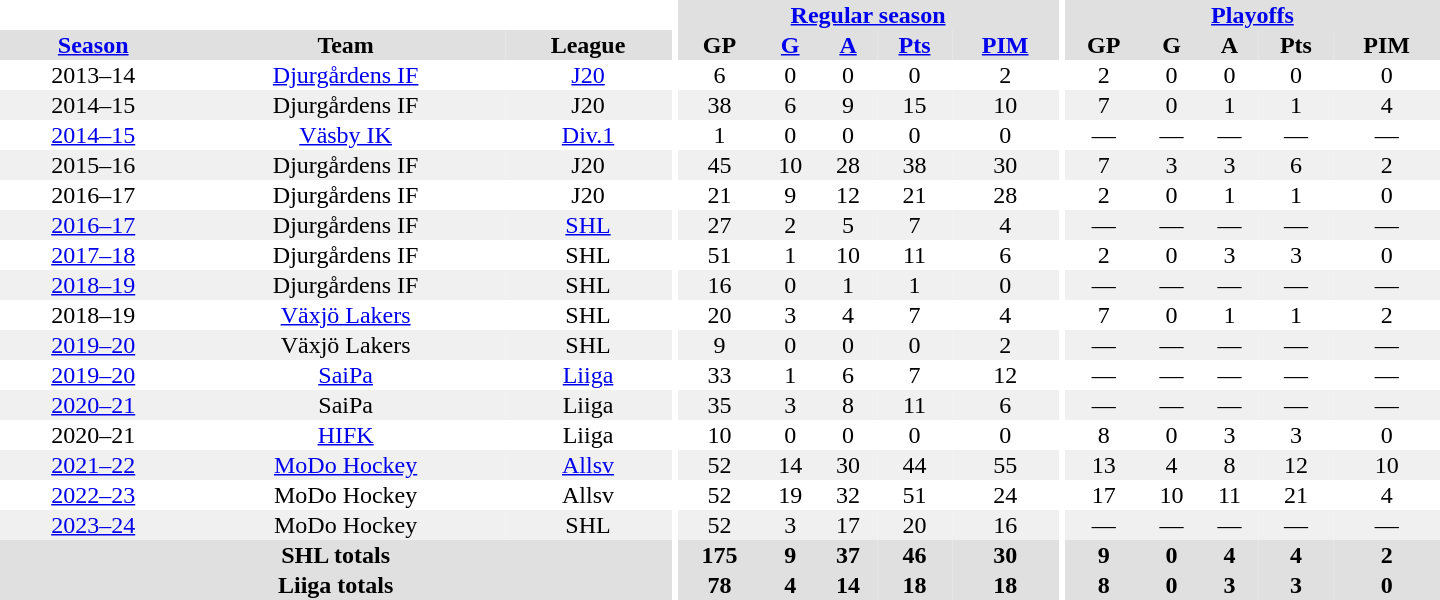<table border="0" cellpadding="1" cellspacing="0" style="text-align:center; width:60em">
<tr bgcolor="#e0e0e0">
<th colspan="3" bgcolor="#ffffff"></th>
<th rowspan="104" bgcolor="#ffffff"></th>
<th colspan="5"><a href='#'>Regular season</a></th>
<th rowspan="104" bgcolor="#ffffff"></th>
<th colspan="5"><a href='#'>Playoffs</a></th>
</tr>
<tr bgcolor="#e0e0e0">
<th><a href='#'>Season</a></th>
<th>Team</th>
<th>League</th>
<th>GP</th>
<th><a href='#'>G</a></th>
<th><a href='#'>A</a></th>
<th><a href='#'>Pts</a></th>
<th><a href='#'>PIM</a></th>
<th>GP</th>
<th>G</th>
<th>A</th>
<th>Pts</th>
<th>PIM</th>
</tr>
<tr>
<td>2013–14</td>
<td><a href='#'>Djurgårdens IF</a></td>
<td><a href='#'>J20</a></td>
<td>6</td>
<td>0</td>
<td>0</td>
<td>0</td>
<td>2</td>
<td>2</td>
<td>0</td>
<td>0</td>
<td>0</td>
<td>0</td>
</tr>
<tr bgcolor="#f0f0f0">
<td>2014–15</td>
<td>Djurgårdens IF</td>
<td>J20</td>
<td>38</td>
<td>6</td>
<td>9</td>
<td>15</td>
<td>10</td>
<td>7</td>
<td>0</td>
<td>1</td>
<td>1</td>
<td>4</td>
</tr>
<tr>
<td><a href='#'>2014–15</a></td>
<td><a href='#'>Väsby IK</a></td>
<td><a href='#'>Div.1</a></td>
<td>1</td>
<td>0</td>
<td>0</td>
<td>0</td>
<td>0</td>
<td>—</td>
<td>—</td>
<td>—</td>
<td>—</td>
<td>—</td>
</tr>
<tr bgcolor="#f0f0f0">
<td>2015–16</td>
<td>Djurgårdens IF</td>
<td>J20</td>
<td>45</td>
<td>10</td>
<td>28</td>
<td>38</td>
<td>30</td>
<td>7</td>
<td>3</td>
<td>3</td>
<td>6</td>
<td>2</td>
</tr>
<tr>
<td>2016–17</td>
<td>Djurgårdens IF</td>
<td>J20</td>
<td>21</td>
<td>9</td>
<td>12</td>
<td>21</td>
<td>28</td>
<td>2</td>
<td>0</td>
<td>1</td>
<td>1</td>
<td>0</td>
</tr>
<tr bgcolor="#f0f0f0">
<td><a href='#'>2016–17</a></td>
<td>Djurgårdens IF</td>
<td><a href='#'>SHL</a></td>
<td>27</td>
<td>2</td>
<td>5</td>
<td>7</td>
<td>4</td>
<td>—</td>
<td>—</td>
<td>—</td>
<td>—</td>
<td>—</td>
</tr>
<tr>
<td><a href='#'>2017–18</a></td>
<td>Djurgårdens IF</td>
<td>SHL</td>
<td>51</td>
<td>1</td>
<td>10</td>
<td>11</td>
<td>6</td>
<td>2</td>
<td>0</td>
<td>3</td>
<td>3</td>
<td>0</td>
</tr>
<tr bgcolor="#f0f0f0">
<td><a href='#'>2018–19</a></td>
<td>Djurgårdens IF</td>
<td>SHL</td>
<td>16</td>
<td>0</td>
<td>1</td>
<td>1</td>
<td>0</td>
<td>—</td>
<td>—</td>
<td>—</td>
<td>—</td>
<td>—</td>
</tr>
<tr>
<td>2018–19</td>
<td><a href='#'>Växjö Lakers</a></td>
<td>SHL</td>
<td>20</td>
<td>3</td>
<td>4</td>
<td>7</td>
<td>4</td>
<td>7</td>
<td>0</td>
<td>1</td>
<td>1</td>
<td>2</td>
</tr>
<tr bgcolor="#f0f0f0">
<td><a href='#'>2019–20</a></td>
<td>Växjö Lakers</td>
<td>SHL</td>
<td>9</td>
<td>0</td>
<td>0</td>
<td>0</td>
<td>2</td>
<td>—</td>
<td>—</td>
<td>—</td>
<td>—</td>
<td>—</td>
</tr>
<tr>
<td><a href='#'>2019–20</a></td>
<td><a href='#'>SaiPa</a></td>
<td><a href='#'>Liiga</a></td>
<td>33</td>
<td>1</td>
<td>6</td>
<td>7</td>
<td>12</td>
<td>—</td>
<td>—</td>
<td>—</td>
<td>—</td>
<td>—</td>
</tr>
<tr bgcolor="#f0f0f0">
<td><a href='#'>2020–21</a></td>
<td>SaiPa</td>
<td>Liiga</td>
<td>35</td>
<td>3</td>
<td>8</td>
<td>11</td>
<td>6</td>
<td>—</td>
<td>—</td>
<td>—</td>
<td>—</td>
<td>—</td>
</tr>
<tr>
<td>2020–21</td>
<td><a href='#'>HIFK</a></td>
<td>Liiga</td>
<td>10</td>
<td>0</td>
<td>0</td>
<td>0</td>
<td>0</td>
<td>8</td>
<td>0</td>
<td>3</td>
<td>3</td>
<td>0</td>
</tr>
<tr bgcolor="#f0f0f0">
<td><a href='#'>2021–22</a></td>
<td><a href='#'>MoDo Hockey</a></td>
<td><a href='#'>Allsv</a></td>
<td>52</td>
<td>14</td>
<td>30</td>
<td>44</td>
<td>55</td>
<td>13</td>
<td>4</td>
<td>8</td>
<td>12</td>
<td>10</td>
</tr>
<tr>
<td><a href='#'>2022–23</a></td>
<td>MoDo Hockey</td>
<td>Allsv</td>
<td>52</td>
<td>19</td>
<td>32</td>
<td>51</td>
<td>24</td>
<td>17</td>
<td>10</td>
<td>11</td>
<td>21</td>
<td>4</td>
</tr>
<tr bgcolor="#f0f0f0">
<td><a href='#'>2023–24</a></td>
<td>MoDo Hockey</td>
<td>SHL</td>
<td>52</td>
<td>3</td>
<td>17</td>
<td>20</td>
<td>16</td>
<td>—</td>
<td>—</td>
<td>—</td>
<td>—</td>
<td>—</td>
</tr>
<tr bgcolor="#e0e0e0">
<th colspan="3">SHL totals</th>
<th>175</th>
<th>9</th>
<th>37</th>
<th>46</th>
<th>30</th>
<th>9</th>
<th>0</th>
<th>4</th>
<th>4</th>
<th>2</th>
</tr>
<tr bgcolor="#e0e0e0">
<th colspan="3">Liiga totals</th>
<th>78</th>
<th>4</th>
<th>14</th>
<th>18</th>
<th>18</th>
<th>8</th>
<th>0</th>
<th>3</th>
<th>3</th>
<th>0</th>
</tr>
</table>
